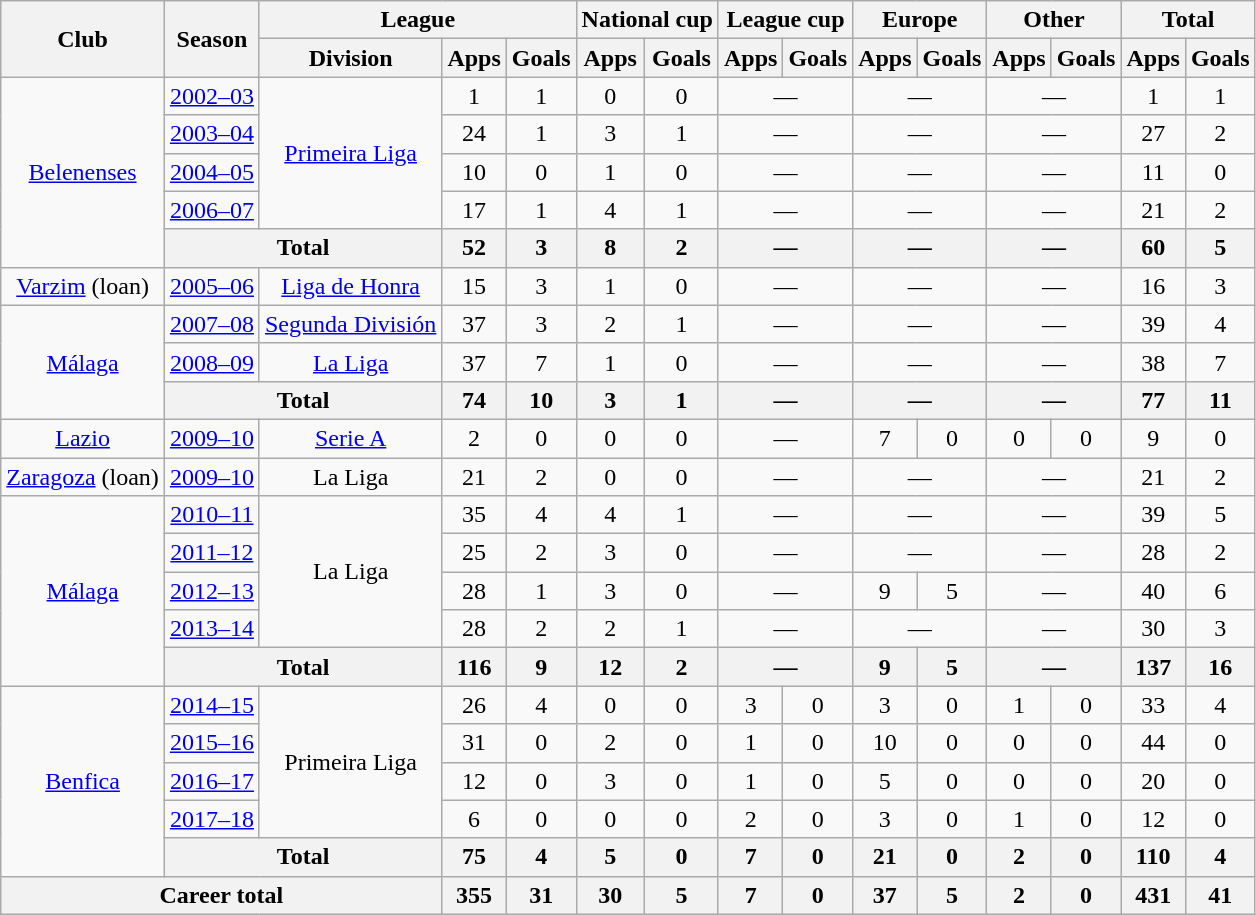<table class="wikitable" style="text-align:center">
<tr>
<th rowspan="2">Club</th>
<th rowspan="2">Season</th>
<th colspan="3">League</th>
<th colspan="2">National cup</th>
<th colspan="2">League cup</th>
<th colspan="2">Europe</th>
<th colspan="2">Other</th>
<th colspan="2">Total</th>
</tr>
<tr>
<th>Division</th>
<th>Apps</th>
<th>Goals</th>
<th>Apps</th>
<th>Goals</th>
<th>Apps</th>
<th>Goals</th>
<th>Apps</th>
<th>Goals</th>
<th>Apps</th>
<th>Goals</th>
<th>Apps</th>
<th>Goals</th>
</tr>
<tr>
<td rowspan="5"><a href='#'>Belenenses</a></td>
<td><a href='#'>2002–03</a></td>
<td rowspan="4"><a href='#'>Primeira Liga</a></td>
<td>1</td>
<td>1</td>
<td>0</td>
<td>0</td>
<td colspan="2">—</td>
<td colspan="2">—</td>
<td colspan="2">—</td>
<td>1</td>
<td>1</td>
</tr>
<tr>
<td><a href='#'>2003–04</a></td>
<td>24</td>
<td>1</td>
<td>3</td>
<td>1</td>
<td colspan="2">—</td>
<td colspan="2">—</td>
<td colspan="2">—</td>
<td>27</td>
<td>2</td>
</tr>
<tr>
<td><a href='#'>2004–05</a></td>
<td>10</td>
<td>0</td>
<td>1</td>
<td>0</td>
<td colspan="2">—</td>
<td colspan="2">—</td>
<td colspan="2">—</td>
<td>11</td>
<td>0</td>
</tr>
<tr>
<td><a href='#'>2006–07</a></td>
<td>17</td>
<td>1</td>
<td>4</td>
<td>1</td>
<td colspan="2">—</td>
<td colspan="2">—</td>
<td colspan="2">—</td>
<td>21</td>
<td>2</td>
</tr>
<tr>
<th colspan="2">Total</th>
<th>52</th>
<th>3</th>
<th>8</th>
<th>2</th>
<th colspan="2">—</th>
<th colspan="2">—</th>
<th colspan="2">—</th>
<th>60</th>
<th>5</th>
</tr>
<tr>
<td><a href='#'>Varzim</a> (loan)</td>
<td><a href='#'>2005–06</a></td>
<td><a href='#'>Liga de Honra</a></td>
<td>15</td>
<td>3</td>
<td>1</td>
<td>0</td>
<td colspan="2">—</td>
<td colspan="2">—</td>
<td colspan="2">—</td>
<td>16</td>
<td>3</td>
</tr>
<tr>
<td rowspan="3"><a href='#'>Málaga</a></td>
<td><a href='#'>2007–08</a></td>
<td><a href='#'>Segunda División</a></td>
<td>37</td>
<td>3</td>
<td>2</td>
<td>1</td>
<td colspan="2">—</td>
<td colspan="2">—</td>
<td colspan="2">—</td>
<td>39</td>
<td>4</td>
</tr>
<tr>
<td><a href='#'>2008–09</a></td>
<td><a href='#'>La Liga</a></td>
<td>37</td>
<td>7</td>
<td>1</td>
<td>0</td>
<td colspan="2">—</td>
<td colspan="2">—</td>
<td colspan="2">—</td>
<td>38</td>
<td>7</td>
</tr>
<tr>
<th colspan="2">Total</th>
<th>74</th>
<th>10</th>
<th>3</th>
<th>1</th>
<th colspan="2">—</th>
<th colspan="2">—</th>
<th colspan="2">—</th>
<th>77</th>
<th>11</th>
</tr>
<tr>
<td><a href='#'>Lazio</a></td>
<td><a href='#'>2009–10</a></td>
<td><a href='#'>Serie A</a></td>
<td>2</td>
<td>0</td>
<td>0</td>
<td>0</td>
<td colspan="2">—</td>
<td>7</td>
<td>0</td>
<td>0</td>
<td>0</td>
<td>9</td>
<td>0</td>
</tr>
<tr>
<td><a href='#'>Zaragoza</a> (loan)</td>
<td><a href='#'>2009–10</a></td>
<td>La Liga</td>
<td>21</td>
<td>2</td>
<td>0</td>
<td>0</td>
<td colspan="2">—</td>
<td colspan="2">—</td>
<td colspan="2">—</td>
<td>21</td>
<td>2</td>
</tr>
<tr>
<td rowspan="5"><a href='#'>Málaga</a></td>
<td><a href='#'>2010–11</a></td>
<td rowspan="4">La Liga</td>
<td>35</td>
<td>4</td>
<td>4</td>
<td>1</td>
<td colspan="2">—</td>
<td colspan="2">—</td>
<td colspan="2">—</td>
<td>39</td>
<td>5</td>
</tr>
<tr>
<td><a href='#'>2011–12</a></td>
<td>25</td>
<td>2</td>
<td>3</td>
<td>0</td>
<td colspan="2">—</td>
<td colspan="2">—</td>
<td colspan="2">—</td>
<td>28</td>
<td>2</td>
</tr>
<tr>
<td><a href='#'>2012–13</a></td>
<td>28</td>
<td>1</td>
<td>3</td>
<td>0</td>
<td colspan="2">—</td>
<td>9</td>
<td>5</td>
<td colspan="2">—</td>
<td>40</td>
<td>6</td>
</tr>
<tr>
<td><a href='#'>2013–14</a></td>
<td>28</td>
<td>2</td>
<td>2</td>
<td>1</td>
<td colspan="2">—</td>
<td colspan="2">—</td>
<td colspan="2">—</td>
<td>30</td>
<td>3</td>
</tr>
<tr>
<th colspan="2">Total</th>
<th>116</th>
<th>9</th>
<th>12</th>
<th>2</th>
<th colspan="2">—</th>
<th>9</th>
<th>5</th>
<th colspan="2">—</th>
<th>137</th>
<th>16</th>
</tr>
<tr>
<td rowspan="5"><a href='#'>Benfica</a></td>
<td><a href='#'>2014–15</a></td>
<td rowspan="4">Primeira Liga</td>
<td>26</td>
<td>4</td>
<td>0</td>
<td>0</td>
<td>3</td>
<td>0</td>
<td>3</td>
<td>0</td>
<td>1</td>
<td>0</td>
<td>33</td>
<td>4</td>
</tr>
<tr>
<td><a href='#'>2015–16</a></td>
<td>31</td>
<td>0</td>
<td>2</td>
<td>0</td>
<td>1</td>
<td>0</td>
<td>10</td>
<td>0</td>
<td>0</td>
<td>0</td>
<td>44</td>
<td>0</td>
</tr>
<tr>
<td><a href='#'>2016–17</a></td>
<td>12</td>
<td>0</td>
<td>3</td>
<td>0</td>
<td>1</td>
<td>0</td>
<td>5</td>
<td>0</td>
<td>0</td>
<td>0</td>
<td>20</td>
<td>0</td>
</tr>
<tr>
<td><a href='#'>2017–18</a></td>
<td>6</td>
<td>0</td>
<td>0</td>
<td>0</td>
<td>2</td>
<td>0</td>
<td>3</td>
<td>0</td>
<td>1</td>
<td>0</td>
<td>12</td>
<td>0</td>
</tr>
<tr>
<th colspan="2">Total</th>
<th>75</th>
<th>4</th>
<th>5</th>
<th>0</th>
<th>7</th>
<th>0</th>
<th>21</th>
<th>0</th>
<th>2</th>
<th>0</th>
<th>110</th>
<th>4</th>
</tr>
<tr>
<th colspan="3">Career total</th>
<th>355</th>
<th>31</th>
<th>30</th>
<th>5</th>
<th>7</th>
<th>0</th>
<th>37</th>
<th>5</th>
<th>2</th>
<th>0</th>
<th>431</th>
<th>41</th>
</tr>
</table>
